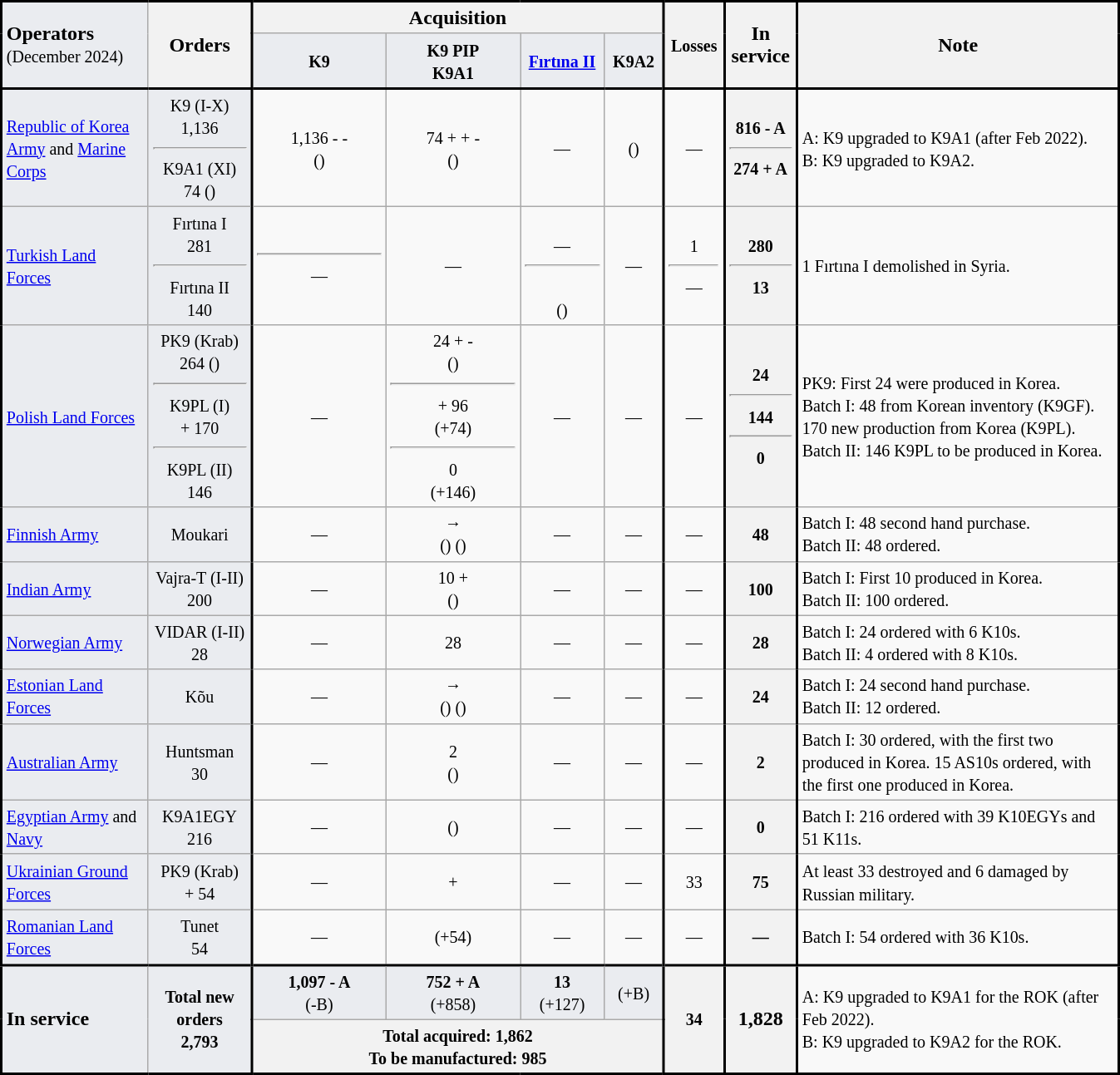<table class="wikitable">
<tr>
<td rowspan="2" style="background:#EAECF0;width: 110px;border-left:solid 2px black;border-top:solid 2px black;border-bottom:solid 2px black"><strong>Operators</strong><br><small>(December 2024)</small></td>
<th rowspan="2" style="width: 75px;border-right:solid 2px black;border-top:solid 2px black;border-bottom:solid 2px black">Orders</th>
<th colspan="4" style="border-right:solid 2px black;border-top:solid 2px black">Acquisition</th>
<th rowspan="2" style="width: 40px; border-right:solid 2px black;border-top:solid 2px black;border-bottom:solid 2px black"><small>Losses</small></th>
<th rowspan="2" style="width: 50px; border-right:solid 2px black;border-top:solid 2px black;border-bottom:solid 2px black">In service</th>
<th rowspan="2" style="width: 250px; border-right:solid 2px black;border-top:solid 2px black;border-bottom:solid 2px black">Note</th>
</tr>
<tr>
<td align="center" style="width: 100px; background:#EAECF0;border-bottom:solid 2px black"><strong><small>K9</small></strong></td>
<td align="center" style="width: 100px; background:#EAECF0;border-bottom:solid 2px black"><strong><small>K9 PIP<br>K9A1</small></strong></td>
<td align="center" style="width: 60px; background:#EAECF0;border-bottom:solid 2px black"><strong><a href='#'><small>Fırtına II</small></a></strong></td>
<td align="center" style="width: 40px; border-right:solid 2px black;background:#EAECF0;border-bottom:solid 2px black"><strong><small>K9A2</small></strong></td>
</tr>
<tr>
<td style="background:#EAECF0;border-left:solid 2px black"><small> <a href='#'>Republic of Korea Army</a> and <a href='#'>Marine Corps</a></small></td>
<td align="center" style="background:#EAECF0;border-right:solid 2px black"><small>K9 (I-X)<br>1,136<hr>K9A1 (XI)<br>74 ()</small></td>
<td align="center"><small>1,136 -  - <br>()</small></td>
<td align="center"><small>74 +  +  - <br>()</small></td>
<td align="center"><small>—</small></td>
<td align="center"><small>()</small></td>
<td align="center" style="border-left: solid 2px black;border-right: solid 2px black"><small>—</small></td>
<th align="center" style="border-right:solid 2px black"><small>816 - A<hr>274 + A</small></th>
<td style="border-right:solid 2px black"><small>A: K9 upgraded to K9A1 (after Feb 2022).<br>B: K9 upgraded to K9A2.</small></td>
</tr>
<tr>
<td style="background:#EAECF0;border-left:solid 2px black"><small> <a href='#'>Turkish Land Forces</a></small></td>
<td align="center" style="background:#EAECF0;border-right:solid 2px black"><small>Fırtına I<br>281<hr>Fırtına II<br>140</small></td>
<td align="center"><small><hr>—<br></small></td>
<td align="center"><small>—</small></td>
<td align="center"><small><br>—<br><hr><br>()</small></td>
<td align="center"><small>—</small></td>
<td align="center" style="border-left: solid 2px black;border-right: solid 2px black"><small>1<hr>—</small></td>
<th align="center" style="border-right:solid 2px black"><small>280<hr>13</small></th>
<td style="border-right:solid 2px black"><small>1 Fırtına I demolished in Syria.</small></td>
</tr>
<tr>
<td style="background:#EAECF0;border-left:solid 2px black"><small> <a href='#'>Polish Land Forces</a></small></td>
<td align="center" style="background:#EAECF0;border-right:solid 2px black"><small>PK9 (Krab)<br>264 ()<hr>K9PL (I)<br> + 170<hr>K9PL (II)<br>146</small></td>
<td align="center"><small>—</small></td>
<td align="center"><small>24 +  - <br>()<hr> + 96<br>(+74)<hr>0<br>(+146)</small></td>
<td align="center"><small>—</small></td>
<td align="center"><small>—</small></td>
<td align="center" style="border-left: solid 2px black;border-right: solid 2px black"><small>—</small></td>
<th align="center" style="border-right:solid 2px black"><small>24<hr>144<hr>0</small></th>
<td style="border-right:solid 2px black"><small>PK9: First 24 were produced in Korea.<br>Batch I: 48 from Korean inventory (K9GF). 170 new production from Korea (K9PL).<br>Batch II: 146 K9PL to be produced in Korea.</small></td>
</tr>
<tr>
<td style="background:#EAECF0;border-left:solid 2px black"><small> <a href='#'>Finnish Army</a></small></td>
<td align="center" style="background:#EAECF0;border-right:solid 2px black"><small>Moukari<br></small></td>
<td align="center"><small>—</small></td>
<td align="center"><small> → <br>() ()</small></td>
<td align="center"><small>—</small></td>
<td align="center"><small>—</small></td>
<td align="center" style="border-left: solid 2px black;border-right: solid 2px black"><small>—</small></td>
<th align="center" style="border-right:solid 2px black"><small>48</small></th>
<td style="border-right:solid 2px black"><small>Batch I: 48 second hand purchase.<br>Batch II: 48 ordered.</small></td>
</tr>
<tr>
<td style="background:#EAECF0;border-left:solid 2px black"><small> <a href='#'>Indian Army</a></small></td>
<td align="center" style="background:#EAECF0;border-right:solid 2px black"><small>Vajra-T (I-II)<br>200</small></td>
<td align="center"><small>—</small></td>
<td align="center"><small>10 + <br>()</small></td>
<td align="center"><small>—</small></td>
<td align="center"><small>—</small></td>
<td align="center" style="border-left: solid 2px black;border-right: solid 2px black"><small>—</small></td>
<th align="center" style="border-right:solid 2px black"><small>100</small></th>
<td style="border-right:solid 2px black"><small>Batch I: First 10 produced in Korea.<br>Batch II: 100 ordered.</small></td>
</tr>
<tr>
<td style="background:#EAECF0;border-left:solid 2px black"><small> <a href='#'>Norwegian Army</a></small></td>
<td align="center" style="background:#EAECF0;border-right:solid 2px black"><small>VIDAR (I-II)<br>28</small></td>
<td align="center"><small>—</small></td>
<td align="center"><small>28</small></td>
<td align="center"><small>—</small></td>
<td align="center"><small>—</small></td>
<td align="center" style="border-left: solid 2px black;border-right: solid 2px black"><small>—</small></td>
<th align="center" style="border-right:solid 2px black"><small>28</small></th>
<td style="border-right:solid 2px black"><small>Batch I: 24 ordered with 6 K10s.<br>Batch II: 4 ordered with 8 K10s.</small></td>
</tr>
<tr>
<td style="background:#EAECF0;border-left:solid 2px black"><small> <a href='#'>Estonian Land Forces</a></small></td>
<td align="center" style="background:#EAECF0;border-right:solid 2px black"><small>Kõu<br></small></td>
<td align="center"><small>—</small></td>
<td align="center"><small> → <br>() ()</small></td>
<td align="center"><small>—</small></td>
<td align="center"><small>—</small></td>
<td align="center" style="border-left: solid 2px black;border-right: solid 2px black"><small>—</small></td>
<th align="center" style="border-right:solid 2px black"><small>24</small></th>
<td style="border-right:solid 2px black"><small>Batch I: 24 second hand purchase.<br>Batch II: 12 ordered.</small></td>
</tr>
<tr>
<td style="background:#EAECF0;border-left:solid 2px black"><small> <a href='#'>Australian Army</a></small></td>
<td align="center" style="background:#EAECF0;border-right:solid 2px black"><small>Huntsman<br>30</small></td>
<td align="center"><small>—</small></td>
<td align="center"><small>2<br>()</small></td>
<td align="center"><small>—</small></td>
<td align="center"><small>—</small></td>
<td align="center" style="border-left: solid 2px black;border-right: solid 2px black"><small>—</small></td>
<th align="center" style="border-right:solid 2px black"><small>2</small></th>
<td style="border-right:solid 2px black"><small>Batch I: 30 ordered, with the first two produced in Korea. 15 AS10s ordered, with the first one produced in Korea.</small></td>
</tr>
<tr>
<td style="background:#EAECF0;border-left:solid 2px black"><small> <a href='#'>Egyptian Army</a> and <a href='#'>Navy</a></small></td>
<td align="center" style="background:#EAECF0;border-right:solid 2px black"><small>K9A1EGY<br>216</small></td>
<td align="center"><small>—</small></td>
<td align="center"><small>()</small></td>
<td align="center"><small>—</small></td>
<td align="center"><small>—</small></td>
<td align="center" style="border-left: solid 2px black;border-right: solid 2px black"><small>—</small></td>
<th align="center" style="border-right:solid 2px black"><small>0</small></th>
<td style="border-right:solid 2px black"><small>Batch I: 216 ordered with 39 K10EGYs and 51 K11s.</small></td>
</tr>
<tr>
<td style="background:#EAECF0;border-left:solid 2px black"><small> <a href='#'>Ukrainian Ground Forces</a></small></td>
<td align="center" style="background:#EAECF0;border-right:solid 2px black"><small>PK9 (Krab)<br> + 54</small></td>
<td align="center"><small>—</small></td>
<td align="center"><small> + </small></td>
<td align="center"><small>—</small></td>
<td align="center"><small>—</small></td>
<td align="center" style="border-left: solid 2px black;border-right: solid 2px black"><small>33</small></td>
<th align="center" style="border-right:solid 2px black"><small>75</small></th>
<td style="border-right:solid 2px black"><small>At least 33 destroyed and 6 damaged by Russian military.<sup></sup></small></td>
</tr>
<tr>
<td style="background:#EAECF0;border-left:solid 2px black"><small> <a href='#'>Romanian Land Forces</a></small></td>
<td align="center" style="background:#EAECF0;border-right:solid 2px black"><small>Tunet<br>54</small></td>
<td align="center"><small>—</small></td>
<td align="center"><small>(+54)</small></td>
<td align="center"><small>—</small></td>
<td align="center"><small>—</small></td>
<td align="center" style="border-left: solid 2px black;border-right: solid 2px black"><small>—</small></td>
<th align="center" style="border-right:solid 2px black"><small>—</small></th>
<td style="border-right:solid 2px black"><small>Batch I: 54 ordered with 36 K10s.</small></td>
</tr>
<tr>
<td rowspan="2" style="background:#EAECF0;border-left:solid 2px black;border-top:solid 2px black;border-bottom:solid 2px black"><strong>In service</strong></td>
<td align="center" rowspan="2" style="background:#EAECF0;border-right:solid 2px black;border-top:solid 2px black;border-bottom:solid 2px black"><small><strong>Total new orders<br>2,793</strong></small></td>
<td align="center" style="background:#EAECF0;border-top:solid 2px black"><small><strong>1,097 - A</strong><br>(-B)</small></td>
<td align="center" style="background:#EAECF0;border-top:solid 2px black"><small><strong>752 + A</strong><br>(+858)</small></td>
<td align="center" style="background:#EAECF0;border-top:solid 2px black"><small><strong>13</strong><br>(+127)</small></td>
<td align="center" style="background:#EAECF0;border-top:solid 2px black"><small>(+B)</small></td>
<th rowspan="2" style="border-left:solid 2px black; border-right:solid 2px black;border-top:solid 2px black;border-bottom:solid 2px black"><small><strong>34</strong></small></th>
<th rowspan="2" style="border-right:solid 2px black;border-top:solid 2px black;border-bottom:solid 2px black"><strong>1,828</strong></th>
<td rowspan="2" style="border-right:solid 2px black;border-top:solid 2px black;border-bottom:solid 2px black"><small>A: K9 upgraded to K9A1 for the ROK (after Feb 2022).<br>B: K9 upgraded to K9A2 for the ROK.</small></td>
</tr>
<tr>
<th colspan="4" style="border-bottom:solid 2px black"><small><strong>Total acquired: 1,862<br>To be manufactured: 985</strong></small></th>
</tr>
</table>
